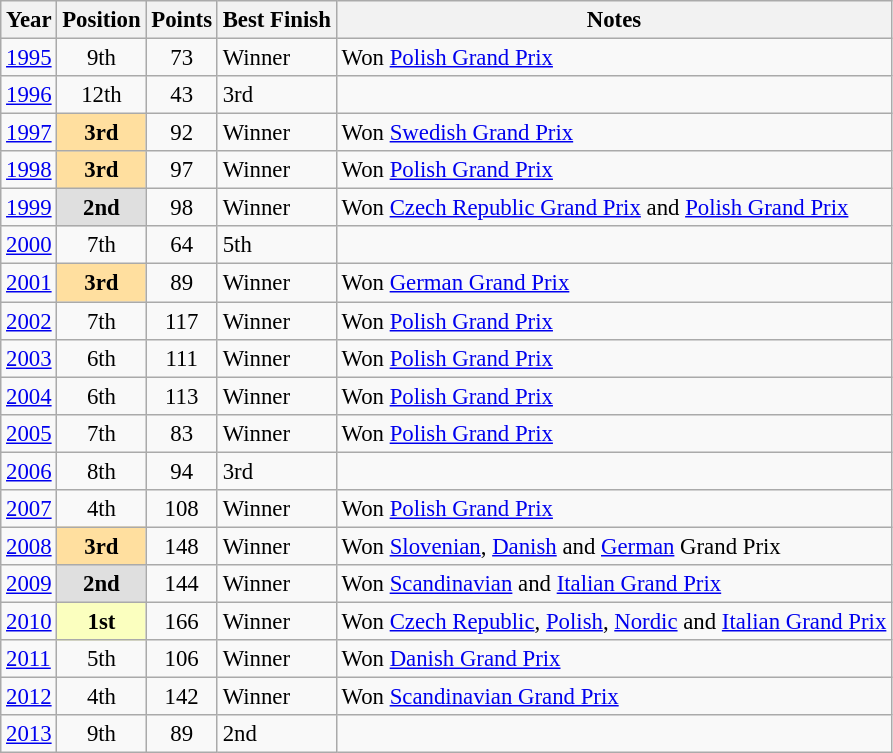<table class="wikitable"   style="font-size: 95%;">
<tr>
<th>Year</th>
<th>Position</th>
<th>Points</th>
<th>Best Finish</th>
<th>Notes</th>
</tr>
<tr>
<td><a href='#'>1995</a></td>
<td align="center">9th</td>
<td align="center">73</td>
<td>Winner</td>
<td>Won <a href='#'>Polish Grand Prix</a></td>
</tr>
<tr>
<td><a href='#'>1996</a></td>
<td align="center">12th</td>
<td align="center">43</td>
<td>3rd</td>
<td></td>
</tr>
<tr>
<td><a href='#'>1997</a></td>
<td align="center" style="background:#FFDF9F;"><strong>3rd</strong></td>
<td align="center">92</td>
<td>Winner</td>
<td>Won <a href='#'>Swedish Grand Prix</a></td>
</tr>
<tr>
<td><a href='#'>1998</a></td>
<td align="center" style="background:#FFDF9F;"><strong>3rd</strong></td>
<td align="center">97</td>
<td>Winner</td>
<td>Won <a href='#'>Polish Grand Prix</a></td>
</tr>
<tr>
<td><a href='#'>1999</a></td>
<td align="center" style="background:#dfdfdf;"><strong>2nd</strong></td>
<td align="center">98</td>
<td>Winner</td>
<td>Won <a href='#'>Czech Republic Grand Prix</a> and <a href='#'>Polish Grand Prix</a></td>
</tr>
<tr>
<td><a href='#'>2000</a></td>
<td align="center">7th</td>
<td align="center">64</td>
<td>5th</td>
<td></td>
</tr>
<tr>
<td><a href='#'>2001</a></td>
<td align="center" style="background:#FFDF9F;"><strong>3rd</strong></td>
<td align="center">89</td>
<td>Winner</td>
<td>Won <a href='#'>German Grand Prix</a></td>
</tr>
<tr>
<td><a href='#'>2002</a></td>
<td align="center">7th</td>
<td align="center">117</td>
<td>Winner</td>
<td>Won <a href='#'>Polish Grand Prix</a></td>
</tr>
<tr>
<td><a href='#'>2003</a></td>
<td align="center">6th</td>
<td align="center">111</td>
<td>Winner</td>
<td>Won <a href='#'>Polish Grand Prix</a></td>
</tr>
<tr>
<td><a href='#'>2004</a></td>
<td align="center">6th</td>
<td align="center">113</td>
<td>Winner</td>
<td>Won <a href='#'>Polish Grand Prix</a></td>
</tr>
<tr>
<td><a href='#'>2005</a></td>
<td align="center">7th</td>
<td align="center">83</td>
<td>Winner</td>
<td>Won <a href='#'>Polish Grand Prix</a></td>
</tr>
<tr>
<td><a href='#'>2006</a></td>
<td align="center">8th</td>
<td align="center">94</td>
<td>3rd</td>
<td></td>
</tr>
<tr>
<td><a href='#'>2007</a></td>
<td align="center">4th</td>
<td align="center">108</td>
<td>Winner</td>
<td>Won <a href='#'>Polish Grand Prix</a></td>
</tr>
<tr>
<td><a href='#'>2008</a></td>
<td align="center" style="background:#FFDF9F;"><strong>3rd</strong></td>
<td align="center">148</td>
<td>Winner</td>
<td>Won <a href='#'>Slovenian</a>, <a href='#'>Danish</a> and <a href='#'>German</a> Grand Prix</td>
</tr>
<tr>
<td><a href='#'>2009</a></td>
<td align="center" style="background:#dfdfdf;"><strong>2nd</strong></td>
<td align="center">144</td>
<td>Winner</td>
<td>Won <a href='#'>Scandinavian</a> and <a href='#'>Italian Grand Prix</a></td>
</tr>
<tr>
<td><a href='#'>2010</a></td>
<td align="center" style="background:#FBFFBF;"><strong>1st</strong></td>
<td align="center">166</td>
<td>Winner</td>
<td>Won <a href='#'>Czech Republic</a>, <a href='#'>Polish</a>, <a href='#'>Nordic</a> and <a href='#'>Italian Grand Prix</a></td>
</tr>
<tr>
<td><a href='#'>2011</a></td>
<td align="center">5th</td>
<td align="center">106</td>
<td>Winner</td>
<td>Won <a href='#'>Danish Grand Prix</a></td>
</tr>
<tr>
<td><a href='#'>2012</a></td>
<td align="center">4th</td>
<td align="center">142</td>
<td>Winner</td>
<td>Won <a href='#'>Scandinavian Grand Prix</a></td>
</tr>
<tr>
<td><a href='#'>2013</a></td>
<td align="center">9th</td>
<td align="center">89</td>
<td>2nd</td>
<td></td>
</tr>
</table>
